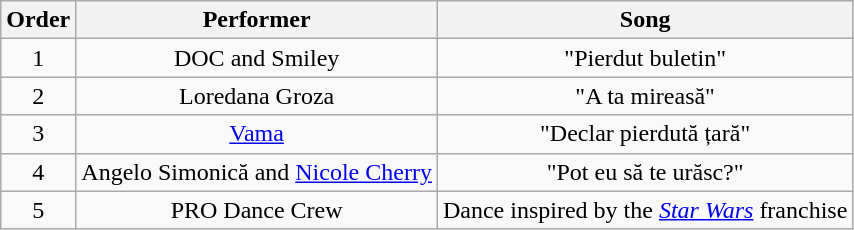<table class="wikitable" style="text-align:center">
<tr>
<th>Order</th>
<th>Performer</th>
<th>Song</th>
</tr>
<tr>
<td>1</td>
<td>DOC and Smiley</td>
<td>"Pierdut buletin"</td>
</tr>
<tr>
<td>2</td>
<td>Loredana Groza</td>
<td>"A ta mireasă"</td>
</tr>
<tr>
<td>3</td>
<td><a href='#'>Vama</a></td>
<td>"Declar pierdută țară"</td>
</tr>
<tr>
<td>4</td>
<td>Angelo Simonică and <a href='#'>Nicole Cherry</a></td>
<td>"Pot eu să te urăsc?"</td>
</tr>
<tr>
<td>5</td>
<td>PRO Dance Crew</td>
<td>Dance inspired by the <em><a href='#'>Star Wars</a></em> franchise</td>
</tr>
</table>
